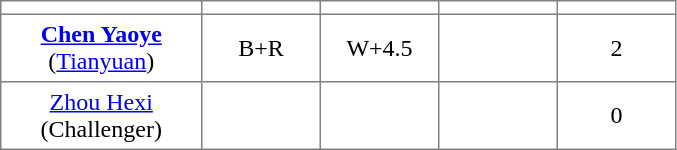<table class="toccolours" border="1" cellpadding="4" cellspacing="0" style="border-collapse: collapse; margin:0;">
<tr>
<th width=125></th>
<th width=70></th>
<th width=70></th>
<th width=70></th>
<th width=70></th>
</tr>
<tr align=center>
<td><strong><a href='#'>Chen Yaoye</a></strong><br>(<a href='#'>Tianyuan</a>)</td>
<td>B+R</td>
<td>W+4.5</td>
<td></td>
<td>2</td>
</tr>
<tr align=center>
<td><a href='#'>Zhou Hexi</a><br>(Challenger)</td>
<td></td>
<td></td>
<td></td>
<td>0</td>
</tr>
</table>
